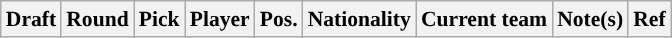<table class="wikitable sortable" style="text-align:left; font-size:90%;">
<tr>
<th>Draft</th>
<th>Round</th>
<th>Pick</th>
<th>Player</th>
<th>Pos.</th>
<th>Nationality</th>
<th>Current team</th>
<th>Note(s)</th>
<th class="unsortable">Ref</th>
</tr>
</table>
